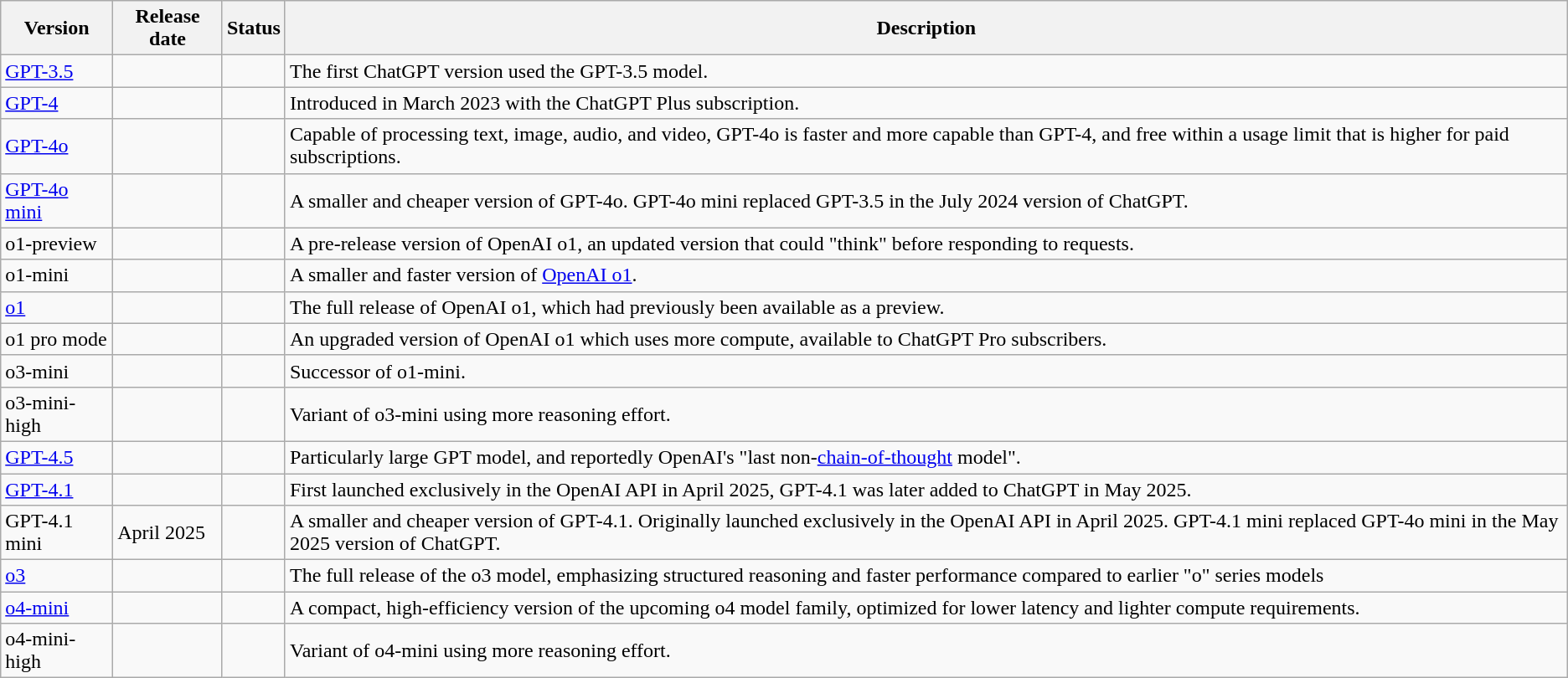<table class="wikitable sortable">
<tr>
<th>Version</th>
<th>Release date</th>
<th>Status</th>
<th>Description</th>
</tr>
<tr>
<td><a href='#'>GPT-3.5</a></td>
<td></td>
<td></td>
<td>The first ChatGPT version used the GPT-3.5 model.</td>
</tr>
<tr>
<td><a href='#'>GPT-4</a></td>
<td></td>
<td></td>
<td>Introduced in March 2023 with the ChatGPT Plus subscription.</td>
</tr>
<tr>
<td><a href='#'>GPT-4o</a></td>
<td></td>
<td></td>
<td>Capable of processing text, image, audio, and video, GPT-4o is faster and more capable than GPT-4, and free within a usage limit that is higher for paid subscriptions.</td>
</tr>
<tr>
<td><a href='#'>GPT-4o mini</a></td>
<td></td>
<td></td>
<td>A smaller and cheaper version of GPT-4o. GPT-4o mini replaced GPT-3.5 in the July 2024 version of ChatGPT.</td>
</tr>
<tr>
<td>o1-preview</td>
<td></td>
<td></td>
<td>A pre-release version of OpenAI o1, an updated version that could "think" before responding to requests.</td>
</tr>
<tr>
<td>o1-mini</td>
<td></td>
<td></td>
<td>A smaller and faster version of <a href='#'>OpenAI o1</a>.</td>
</tr>
<tr>
<td><a href='#'>o1</a></td>
<td></td>
<td></td>
<td>The full release of OpenAI o1, which had previously been available as a preview.</td>
</tr>
<tr>
<td>o1 pro mode</td>
<td></td>
<td></td>
<td>An upgraded version of OpenAI o1 which uses more compute, available to ChatGPT Pro subscribers.</td>
</tr>
<tr>
<td>o3-mini</td>
<td></td>
<td></td>
<td>Successor of o1-mini.</td>
</tr>
<tr>
<td>o3-mini-high</td>
<td></td>
<td></td>
<td>Variant of o3-mini using more reasoning effort.</td>
</tr>
<tr>
<td><a href='#'>GPT-4.5</a></td>
<td></td>
<td></td>
<td>Particularly large GPT model, and reportedly OpenAI's "last non-<a href='#'>chain-of-thought</a> model".</td>
</tr>
<tr>
<td><a href='#'>GPT-4.1</a></td>
<td></td>
<td></td>
<td>First launched exclusively in the OpenAI API in April 2025, GPT-4.1 was later added to ChatGPT in May 2025.</td>
</tr>
<tr>
<td>GPT-4.1 mini</td>
<td>April 2025</td>
<td></td>
<td>A smaller and cheaper version of GPT-4.1. Originally launched exclusively in the OpenAI API in April 2025. GPT-4.1 mini replaced GPT-4o mini in the May 2025 version of ChatGPT.</td>
</tr>
<tr>
<td><a href='#'>o3</a></td>
<td></td>
<td></td>
<td>The full release of the o3 model, emphasizing structured reasoning and faster performance compared to earlier "o" series models</td>
</tr>
<tr>
<td><a href='#'>o4-mini</a></td>
<td></td>
<td></td>
<td>A compact, high-efficiency version of the upcoming o4 model family, optimized for lower latency and lighter compute requirements.</td>
</tr>
<tr>
<td>o4-mini-high</td>
<td></td>
<td></td>
<td>Variant of o4-mini using more reasoning effort.</td>
</tr>
</table>
